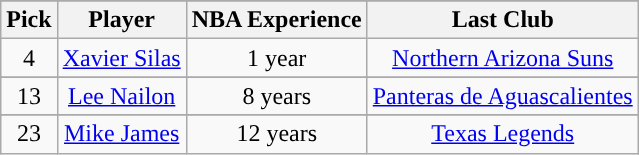<table class="wikitable sortable sortable">
<tr>
</tr>
<tr style="text-align: center">
<th>Pick</th>
<th>Player</th>
<th>NBA Experience</th>
<th>Last Club</th>
</tr>
<tr style="text-align: center">
<td>4</td>
<td><a href='#'>Xavier Silas</a></td>
<td>1 year</td>
<td> <a href='#'>Northern Arizona Suns</a></td>
</tr>
<tr>
</tr>
<tr style="text-align: center">
<td>13</td>
<td><a href='#'>Lee Nailon</a></td>
<td>8 years</td>
<td> <a href='#'>Panteras de Aguascalientes</a></td>
</tr>
<tr>
</tr>
<tr style="text-align: center">
<td>23</td>
<td><a href='#'>Mike James</a></td>
<td>12 years</td>
<td> <a href='#'>Texas Legends</a></td>
</tr>
</table>
